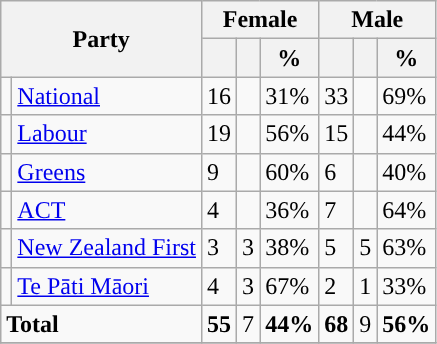<table class="wikitable">
<tr>
<th rowspan=2 colspan=2>Party</th>
<th colspan=3>Female</th>
<th colspan=3>Male</th>
</tr>
<tr>
<th></th>
<th></th>
<th>%</th>
<th></th>
<th></th>
<th>%</th>
</tr>
<tr>
<td style="background:"></td>
<td><a href='#'>National</a></td>
<td>16</td>
<td></td>
<td>31%</td>
<td>33</td>
<td></td>
<td>69%</td>
</tr>
<tr>
<td style="background:"></td>
<td><a href='#'>Labour</a></td>
<td>19</td>
<td></td>
<td>56%</td>
<td>15</td>
<td></td>
<td>44%</td>
</tr>
<tr>
<td style="background:"></td>
<td><a href='#'>Greens</a></td>
<td>9</td>
<td></td>
<td>60%</td>
<td>6</td>
<td></td>
<td>40%</td>
</tr>
<tr>
<td style="background:"></td>
<td><a href='#'>ACT</a></td>
<td>4</td>
<td></td>
<td>36%</td>
<td>7</td>
<td></td>
<td>64%</td>
</tr>
<tr>
<td style="background:"></td>
<td><a href='#'>New Zealand First</a></td>
<td>3</td>
<td>3</td>
<td>38%</td>
<td>5</td>
<td>5</td>
<td>63%</td>
</tr>
<tr>
<td style="background:"></td>
<td><a href='#'>Te Pāti Māori</a></td>
<td>4</td>
<td>3</td>
<td>67%</td>
<td>2</td>
<td>1</td>
<td>33%</td>
</tr>
<tr>
<td colspan=2><strong>Total</strong></td>
<td><strong>55</strong></td>
<td>7</td>
<td><strong>44%</strong></td>
<td><strong>68</strong></td>
<td>9</td>
<td><strong>56%</strong></td>
</tr>
<tr>
</tr>
</table>
